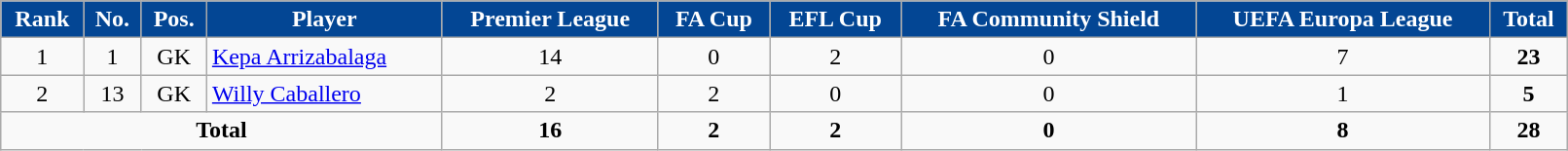<table class="wikitable sortable" style="text-align:center;width:85%;">
<tr>
<th style=background-color:#034694;color:#FFFFFF>Rank</th>
<th style=background-color:#034694;color:#FFFFFF>No.</th>
<th style=background-color:#034694;color:#FFFFFF>Pos.</th>
<th style=background-color:#034694;color:#FFFFFF>Player</th>
<th style=background-color:#034694;color:#FFFFFF>Premier League</th>
<th style=background-color:#034694;color:#FFFFFF>FA Cup</th>
<th style=background-color:#034694;color:#FFFFFF>EFL Cup</th>
<th style=background-color:#034694;color:#FFFFFF>FA Community Shield</th>
<th style=background-color:#034694;color:#FFFFFF>UEFA Europa League</th>
<th style=background-color:#034694;color:#FFFFFF>Total</th>
</tr>
<tr>
<td>1</td>
<td>1</td>
<td>GK</td>
<td align=left> <a href='#'>Kepa Arrizabalaga</a></td>
<td>14</td>
<td>0</td>
<td>2</td>
<td>0</td>
<td>7</td>
<td><strong>23</strong></td>
</tr>
<tr>
<td>2</td>
<td>13</td>
<td>GK</td>
<td align=left> <a href='#'>Willy Caballero</a></td>
<td>2</td>
<td>2</td>
<td>0</td>
<td>0</td>
<td>1</td>
<td><strong>5</strong></td>
</tr>
<tr>
<td colspan=4><strong>Total</strong></td>
<td><strong>16</strong></td>
<td><strong>2</strong></td>
<td><strong>2</strong></td>
<td><strong>0</strong></td>
<td><strong>8</strong></td>
<td><strong>28</strong></td>
</tr>
</table>
